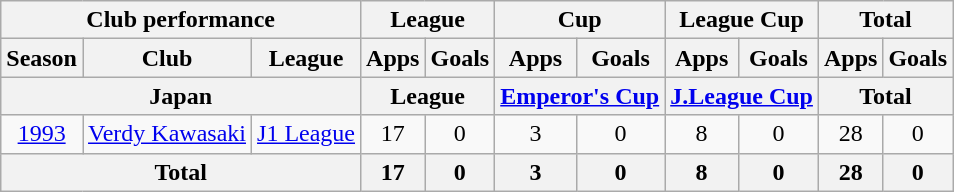<table class="wikitable" style="text-align:center;">
<tr>
<th colspan=3>Club performance</th>
<th colspan=2>League</th>
<th colspan=2>Cup</th>
<th colspan=2>League Cup</th>
<th colspan=2>Total</th>
</tr>
<tr>
<th>Season</th>
<th>Club</th>
<th>League</th>
<th>Apps</th>
<th>Goals</th>
<th>Apps</th>
<th>Goals</th>
<th>Apps</th>
<th>Goals</th>
<th>Apps</th>
<th>Goals</th>
</tr>
<tr>
<th colspan=3>Japan</th>
<th colspan=2>League</th>
<th colspan=2><a href='#'>Emperor's Cup</a></th>
<th colspan=2><a href='#'>J.League Cup</a></th>
<th colspan=2>Total</th>
</tr>
<tr>
<td><a href='#'>1993</a></td>
<td><a href='#'>Verdy Kawasaki</a></td>
<td><a href='#'>J1 League</a></td>
<td>17</td>
<td>0</td>
<td>3</td>
<td>0</td>
<td>8</td>
<td>0</td>
<td>28</td>
<td>0</td>
</tr>
<tr>
<th colspan=3>Total</th>
<th>17</th>
<th>0</th>
<th>3</th>
<th>0</th>
<th>8</th>
<th>0</th>
<th>28</th>
<th>0</th>
</tr>
</table>
